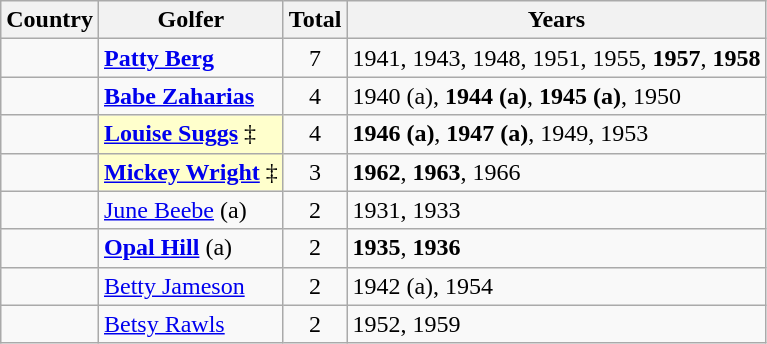<table class="wikitable">
<tr>
<th>Country</th>
<th>Golfer</th>
<th>Total</th>
<th>Years</th>
</tr>
<tr>
<td></td>
<td><strong><a href='#'>Patty Berg</a></strong></td>
<td align="center" valign="top">7</td>
<td>1941, 1943, 1948, 1951, 1955, <strong>1957</strong>, <strong>1958</strong></td>
</tr>
<tr>
<td></td>
<td><strong><a href='#'>Babe Zaharias</a></strong></td>
<td align="center" valign="top">4</td>
<td>1940 (a), <strong>1944 (a)</strong>, <strong>1945 (a)</strong>, 1950</td>
</tr>
<tr>
<td></td>
<td style="background:#FFFFCC;"><strong><a href='#'>Louise Suggs</a></strong> ‡</td>
<td align="center" valign="top">4</td>
<td><strong>1946 (a)</strong>, <strong>1947 (a)</strong>, 1949, 1953</td>
</tr>
<tr>
<td></td>
<td style="background:#FFFFCC;"><strong><a href='#'>Mickey Wright</a></strong> ‡</td>
<td align="center" valign="top">3</td>
<td><strong>1962</strong>, <strong>1963</strong>, 1966</td>
</tr>
<tr>
<td></td>
<td><a href='#'>June Beebe</a> (a)</td>
<td align="center" valign="top">2</td>
<td>1931, 1933</td>
</tr>
<tr>
<td></td>
<td><strong><a href='#'>Opal Hill</a></strong> (a)</td>
<td align="center" valign="top">2</td>
<td><strong>1935</strong>, <strong>1936</strong></td>
</tr>
<tr>
<td></td>
<td><a href='#'>Betty Jameson</a></td>
<td align="center" valign="top">2</td>
<td>1942 (a), 1954</td>
</tr>
<tr>
<td></td>
<td><a href='#'>Betsy Rawls</a></td>
<td align="center" valign="top">2</td>
<td>1952, 1959</td>
</tr>
</table>
